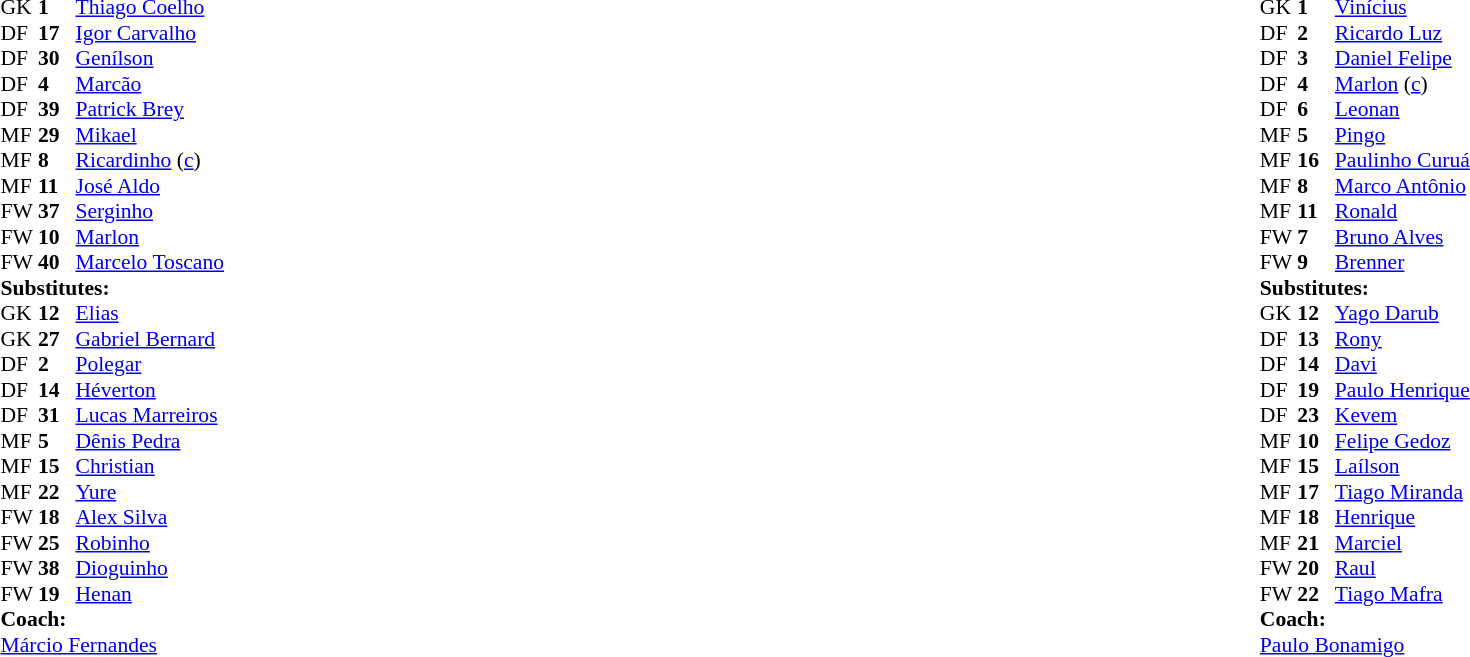<table width="100%">
<tr>
<td valign="top" width="40%"><br><table style="font-size:90%" cellspacing="0" cellpadding="0">
<tr>
<th width=25></th>
<th width=25></th>
</tr>
<tr>
<td>GK</td>
<td><strong>1</strong></td>
<td> <a href='#'>Thiago Coelho</a></td>
</tr>
<tr>
<td>DF</td>
<td><strong>17</strong></td>
<td> <a href='#'>Igor Carvalho</a></td>
<td></td>
<td></td>
</tr>
<tr>
<td>DF</td>
<td><strong>30</strong></td>
<td> <a href='#'>Genílson</a></td>
<td></td>
<td></td>
</tr>
<tr>
<td>DF</td>
<td><strong>4</strong></td>
<td> <a href='#'>Marcão</a></td>
<td></td>
<td></td>
</tr>
<tr>
<td>DF</td>
<td><strong>39</strong></td>
<td> <a href='#'>Patrick Brey</a></td>
</tr>
<tr>
<td>MF</td>
<td><strong>29</strong></td>
<td> <a href='#'>Mikael</a></td>
</tr>
<tr>
<td>MF</td>
<td><strong>8</strong></td>
<td> <a href='#'>Ricardinho</a> (<a href='#'>c</a>)</td>
<td></td>
<td></td>
</tr>
<tr>
<td>MF</td>
<td><strong>11</strong></td>
<td> <a href='#'>José Aldo</a></td>
<td></td>
<td></td>
</tr>
<tr>
<td>FW</td>
<td><strong>37</strong></td>
<td> <a href='#'>Serginho</a></td>
<td></td>
<td></td>
</tr>
<tr>
<td>FW</td>
<td><strong>10</strong></td>
<td> <a href='#'>Marlon</a></td>
<td></td>
<td></td>
</tr>
<tr>
<td>FW</td>
<td><strong>40</strong></td>
<td> <a href='#'>Marcelo Toscano</a></td>
</tr>
<tr>
<td colspan=3><strong>Substitutes:</strong></td>
</tr>
<tr>
<td>GK</td>
<td><strong>12</strong></td>
<td> <a href='#'>Elias</a></td>
</tr>
<tr>
<td>GK</td>
<td><strong>27</strong></td>
<td> <a href='#'>Gabriel Bernard</a></td>
</tr>
<tr>
<td>DF</td>
<td><strong>2</strong></td>
<td> <a href='#'>Polegar</a></td>
<td></td>
<td></td>
</tr>
<tr>
<td>DF</td>
<td><strong>14</strong></td>
<td> <a href='#'>Héverton</a></td>
</tr>
<tr>
<td>DF</td>
<td><strong>31</strong></td>
<td> <a href='#'>Lucas Marreiros</a></td>
</tr>
<tr>
<td>MF</td>
<td><strong>5</strong></td>
<td> <a href='#'>Dênis Pedra</a></td>
</tr>
<tr>
<td>MF</td>
<td><strong>15</strong></td>
<td> <a href='#'>Christian</a></td>
</tr>
<tr>
<td>MF</td>
<td><strong>22</strong></td>
<td> <a href='#'>Yure</a></td>
<td></td>
<td></td>
</tr>
<tr>
<td>FW</td>
<td><strong>18</strong></td>
<td> <a href='#'>Alex Silva</a></td>
</tr>
<tr>
<td>FW</td>
<td><strong>25</strong></td>
<td> <a href='#'>Robinho</a></td>
<td></td>
<td></td>
</tr>
<tr>
<td>FW</td>
<td><strong>38</strong></td>
<td> <a href='#'>Dioguinho</a></td>
<td></td>
<td></td>
</tr>
<tr>
<td>FW</td>
<td><strong>19</strong></td>
<td> <a href='#'>Henan</a></td>
<td></td>
<td></td>
</tr>
<tr>
<td></td>
</tr>
<tr>
<td colspan=3><strong>Coach:</strong></td>
</tr>
<tr>
<td colspan=4> <a href='#'>Márcio Fernandes</a></td>
</tr>
</table>
</td>
<td valign="top" width="50%"><br><table style="font-size:90%;" cellspacing="0" cellpadding="0" align="center">
<tr>
<th width=25></th>
<th width=25></th>
</tr>
<tr>
<td>GK</td>
<td><strong>1</strong></td>
<td> <a href='#'>Vinícius</a></td>
</tr>
<tr>
<td>DF</td>
<td><strong>2</strong></td>
<td> <a href='#'>Ricardo Luz</a></td>
<td></td>
<td></td>
</tr>
<tr>
<td>DF</td>
<td><strong>3</strong></td>
<td> <a href='#'>Daniel Felipe</a></td>
</tr>
<tr>
<td>DF</td>
<td><strong>4</strong></td>
<td> <a href='#'>Marlon</a> (<a href='#'>c</a>)</td>
</tr>
<tr>
<td>DF</td>
<td><strong>6</strong></td>
<td> <a href='#'>Leonan</a></td>
</tr>
<tr>
<td>MF</td>
<td><strong>5</strong></td>
<td> <a href='#'>Pingo</a></td>
<td></td>
<td></td>
</tr>
<tr>
<td>MF</td>
<td><strong>16</strong></td>
<td> <a href='#'>Paulinho Curuá</a></td>
</tr>
<tr>
<td>MF</td>
<td><strong>8</strong></td>
<td> <a href='#'>Marco Antônio</a></td>
<td></td>
<td></td>
</tr>
<tr>
<td>MF</td>
<td><strong>11</strong></td>
<td> <a href='#'>Ronald</a></td>
<td></td>
<td></td>
</tr>
<tr>
<td>FW</td>
<td><strong>7</strong></td>
<td> <a href='#'>Bruno Alves</a></td>
<td></td>
<td></td>
</tr>
<tr>
<td>FW</td>
<td><strong>9</strong></td>
<td> <a href='#'>Brenner</a></td>
</tr>
<tr>
<td colspan=3><strong>Substitutes:</strong></td>
</tr>
<tr>
<td>GK</td>
<td><strong>12</strong></td>
<td> <a href='#'>Yago Darub</a></td>
</tr>
<tr>
<td>DF</td>
<td><strong>13</strong></td>
<td> <a href='#'>Rony</a></td>
<td></td>
<td></td>
</tr>
<tr>
<td>DF</td>
<td><strong>14</strong></td>
<td> <a href='#'>Davi</a></td>
</tr>
<tr>
<td>DF</td>
<td><strong>19</strong></td>
<td> <a href='#'>Paulo Henrique</a></td>
</tr>
<tr>
<td>DF</td>
<td><strong>23</strong></td>
<td> <a href='#'>Kevem</a></td>
</tr>
<tr>
<td>MF</td>
<td><strong>10</strong></td>
<td> <a href='#'>Felipe Gedoz</a></td>
<td></td>
<td></td>
</tr>
<tr>
<td>MF</td>
<td><strong>15</strong></td>
<td> <a href='#'>Laílson</a></td>
<td></td>
<td></td>
</tr>
<tr>
<td>MF</td>
<td><strong>17</strong></td>
<td> <a href='#'>Tiago Miranda</a></td>
</tr>
<tr>
<td>MF</td>
<td><strong>18</strong></td>
<td> <a href='#'>Henrique</a></td>
</tr>
<tr>
<td>MF</td>
<td><strong>21</strong></td>
<td> <a href='#'>Marciel</a></td>
<td></td>
<td></td>
</tr>
<tr>
<td>FW</td>
<td><strong>20</strong></td>
<td> <a href='#'>Raul</a></td>
</tr>
<tr>
<td>FW</td>
<td><strong>22</strong></td>
<td> <a href='#'>Tiago Mafra</a></td>
</tr>
<tr>
<td></td>
</tr>
<tr>
<td colspan=3><strong>Coach:</strong></td>
</tr>
<tr>
<td colspan=4> <a href='#'>Paulo Bonamigo</a></td>
</tr>
</table>
</td>
</tr>
</table>
